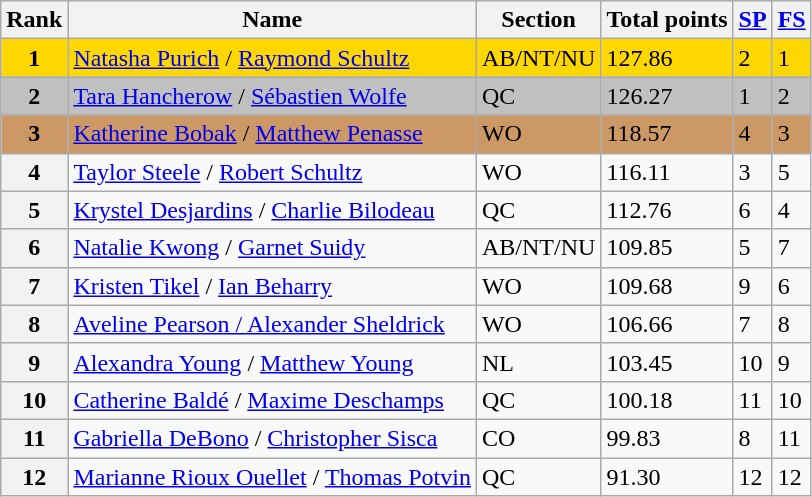<table class="wikitable sortable">
<tr>
<th>Rank</th>
<th>Name</th>
<th>Section</th>
<th>Total points</th>
<th><a href='#'>SP</a></th>
<th><a href='#'>FS</a></th>
</tr>
<tr bgcolor="gold">
<td align="center"><strong>1</strong></td>
<td><a href='#'>Natasha Purich</a> / <a href='#'>Raymond Schultz</a></td>
<td>AB/NT/NU</td>
<td>127.86</td>
<td>2</td>
<td>1</td>
</tr>
<tr bgcolor="silver">
<td align="center"><strong>2</strong></td>
<td><a href='#'>Tara Hancherow</a> / <a href='#'>Sébastien Wolfe</a></td>
<td>QC</td>
<td>126.27</td>
<td>1</td>
<td>2</td>
</tr>
<tr bgcolor="cc9966">
<td align="center"><strong>3</strong></td>
<td><a href='#'>Katherine Bobak</a> / <a href='#'>Matthew Penasse</a></td>
<td>WO</td>
<td>118.57</td>
<td>4</td>
<td>3</td>
</tr>
<tr>
<th>4</th>
<td><a href='#'>Taylor Steele</a> / <a href='#'>Robert Schultz</a></td>
<td>WO</td>
<td>116.11</td>
<td>3</td>
<td>5</td>
</tr>
<tr>
<th>5</th>
<td><a href='#'>Krystel Desjardins</a> / <a href='#'>Charlie Bilodeau</a></td>
<td>QC</td>
<td>112.76</td>
<td>6</td>
<td>4</td>
</tr>
<tr>
<th>6</th>
<td><a href='#'>Natalie Kwong</a> / <a href='#'>Garnet Suidy</a></td>
<td>AB/NT/NU</td>
<td>109.85</td>
<td>5</td>
<td>7</td>
</tr>
<tr>
<th>7</th>
<td><a href='#'>Kristen Tikel</a> / <a href='#'>Ian Beharry</a></td>
<td>WO</td>
<td>109.68</td>
<td>9</td>
<td>6</td>
</tr>
<tr>
<th>8</th>
<td><a href='#'>Aveline Pearson / Alexander Sheldrick</a></td>
<td>WO</td>
<td>106.66</td>
<td>7</td>
<td>8</td>
</tr>
<tr>
<th>9</th>
<td><a href='#'>Alexandra Young</a> / <a href='#'>Matthew Young</a></td>
<td>NL</td>
<td>103.45</td>
<td>10</td>
<td>9</td>
</tr>
<tr>
<th>10</th>
<td><a href='#'>Catherine Baldé</a> / <a href='#'>Maxime Deschamps</a></td>
<td>QC</td>
<td>100.18</td>
<td>11</td>
<td>10</td>
</tr>
<tr>
<th>11</th>
<td><a href='#'>Gabriella DeBono</a> / <a href='#'>Christopher Sisca</a></td>
<td>CO</td>
<td>99.83</td>
<td>8</td>
<td>11</td>
</tr>
<tr>
<th>12</th>
<td><a href='#'>Marianne Rioux Ouellet</a> / <a href='#'>Thomas Potvin</a></td>
<td>QC</td>
<td>91.30</td>
<td>12</td>
<td>12</td>
</tr>
</table>
